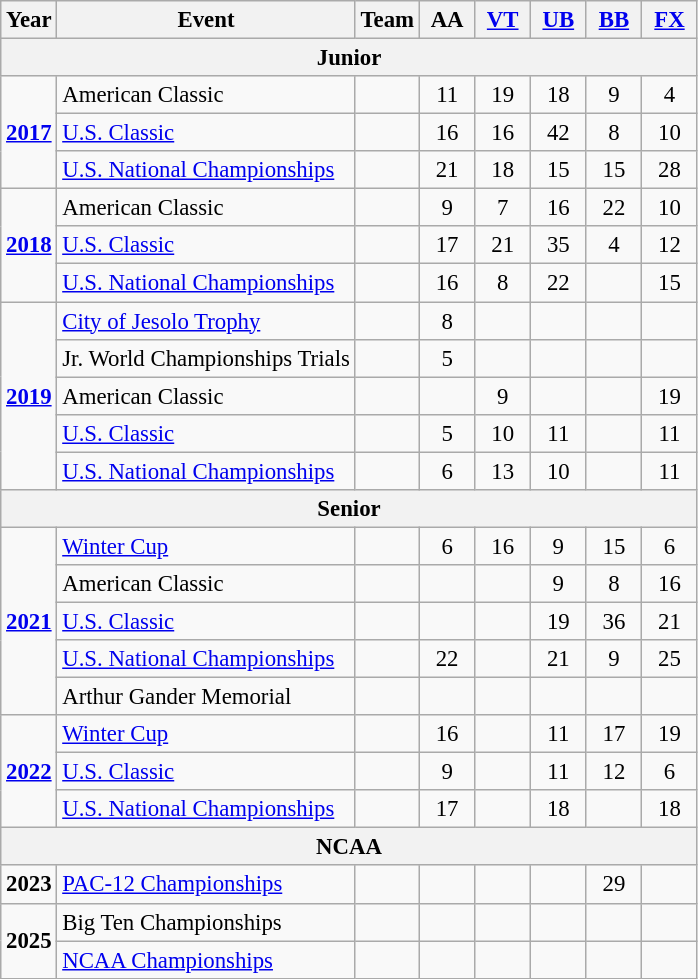<table class="wikitable" style="text-align:center; font-size:95%;">
<tr>
<th align=center>Year</th>
<th align=center>Event</th>
<th style="width:30px;">Team</th>
<th style="width:30px;">AA</th>
<th style="width:30px;"><a href='#'>VT</a></th>
<th style="width:30px;"><a href='#'>UB</a></th>
<th style="width:30px;"><a href='#'>BB</a></th>
<th style="width:30px;"><a href='#'>FX</a></th>
</tr>
<tr>
<th colspan="8"><strong>Junior</strong></th>
</tr>
<tr>
<td rowspan="3"><strong><a href='#'>2017</a></strong></td>
<td align=left>American Classic</td>
<td></td>
<td>11</td>
<td>19</td>
<td>18</td>
<td>9</td>
<td>4</td>
</tr>
<tr>
<td align=left><a href='#'>U.S. Classic</a></td>
<td></td>
<td>16</td>
<td>16</td>
<td>42</td>
<td>8</td>
<td>10</td>
</tr>
<tr>
<td align=left><a href='#'>U.S. National Championships</a></td>
<td></td>
<td>21</td>
<td>18</td>
<td>15</td>
<td>15</td>
<td>28</td>
</tr>
<tr>
<td rowspan="3"><strong><a href='#'>2018</a></strong></td>
<td align=left>American Classic</td>
<td></td>
<td>9</td>
<td>7</td>
<td>16</td>
<td>22</td>
<td>10</td>
</tr>
<tr>
<td align=left><a href='#'>U.S. Classic</a></td>
<td></td>
<td>17</td>
<td>21</td>
<td>35</td>
<td>4</td>
<td>12</td>
</tr>
<tr>
<td align=left><a href='#'>U.S. National Championships</a></td>
<td></td>
<td>16</td>
<td>8</td>
<td>22</td>
<td></td>
<td>15</td>
</tr>
<tr>
<td rowspan="5"><strong><a href='#'>2019</a></strong></td>
<td align=left><a href='#'>City of Jesolo Trophy</a></td>
<td></td>
<td>8</td>
<td></td>
<td></td>
<td></td>
<td></td>
</tr>
<tr>
<td align=left>Jr. World Championships Trials</td>
<td></td>
<td>5</td>
<td></td>
<td></td>
<td></td>
<td></td>
</tr>
<tr>
<td align=left>American Classic</td>
<td></td>
<td></td>
<td>9</td>
<td></td>
<td></td>
<td>19</td>
</tr>
<tr>
<td align=left><a href='#'>U.S. Classic</a></td>
<td></td>
<td>5</td>
<td>10</td>
<td>11</td>
<td></td>
<td>11</td>
</tr>
<tr>
<td align=left><a href='#'>U.S. National Championships</a></td>
<td></td>
<td>6</td>
<td>13</td>
<td>10</td>
<td></td>
<td>11</td>
</tr>
<tr>
<th colspan="8"><strong>Senior</strong></th>
</tr>
<tr>
<td rowspan="5"><strong><a href='#'>2021</a></strong></td>
<td align=left><a href='#'>Winter Cup</a></td>
<td></td>
<td>6</td>
<td>16</td>
<td>9</td>
<td>15</td>
<td>6</td>
</tr>
<tr>
<td align=left>American Classic</td>
<td></td>
<td></td>
<td></td>
<td>9</td>
<td>8</td>
<td>16</td>
</tr>
<tr>
<td align=left><a href='#'>U.S. Classic</a></td>
<td></td>
<td></td>
<td></td>
<td>19</td>
<td>36</td>
<td>21</td>
</tr>
<tr>
<td align=left><a href='#'>U.S. National Championships</a></td>
<td></td>
<td>22</td>
<td></td>
<td>21</td>
<td>9</td>
<td>25</td>
</tr>
<tr>
<td align=left>Arthur Gander Memorial</td>
<td></td>
<td></td>
<td></td>
<td></td>
<td></td>
<td></td>
</tr>
<tr>
<td rowspan="3"><strong><a href='#'>2022</a></strong></td>
<td align=left><a href='#'>Winter Cup</a></td>
<td></td>
<td>16</td>
<td></td>
<td>11</td>
<td>17</td>
<td>19</td>
</tr>
<tr>
<td align=left><a href='#'>U.S. Classic</a></td>
<td></td>
<td>9</td>
<td></td>
<td>11</td>
<td>12</td>
<td>6</td>
</tr>
<tr>
<td align = left><a href='#'>U.S. National Championships</a></td>
<td></td>
<td>17</td>
<td></td>
<td>18</td>
<td></td>
<td>18</td>
</tr>
<tr>
<th colspan="8"><strong>NCAA</strong></th>
</tr>
<tr>
<td><strong>2023</strong></td>
<td align=left><a href='#'>PAC-12 Championships</a></td>
<td></td>
<td></td>
<td></td>
<td></td>
<td>29</td>
<td></td>
</tr>
<tr>
<td rowspan="2"><strong>2025</strong></td>
<td align=left>Big Ten Championships</td>
<td></td>
<td></td>
<td></td>
<td></td>
<td></td>
<td></td>
</tr>
<tr>
<td align=left><a href='#'>NCAA Championships</a></td>
<td></td>
<td></td>
<td></td>
<td></td>
<td></td>
<td></td>
</tr>
</table>
